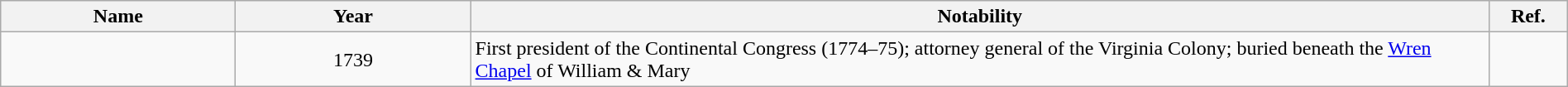<table class="wikitable sortable" style="width:100%">
<tr>
<th width="15%">Name</th>
<th width="15%">Year</th>
<th width="65%" class="unsortable">Notability</th>
<th width="5%" class="unsortable">Ref.</th>
</tr>
<tr>
<td></td>
<td align="center">1739</td>
<td>First president of the Continental Congress (1774–75); attorney general of the Virginia Colony; buried beneath the <a href='#'>Wren Chapel</a> of William & Mary</td>
<td align="center"></td>
</tr>
</table>
